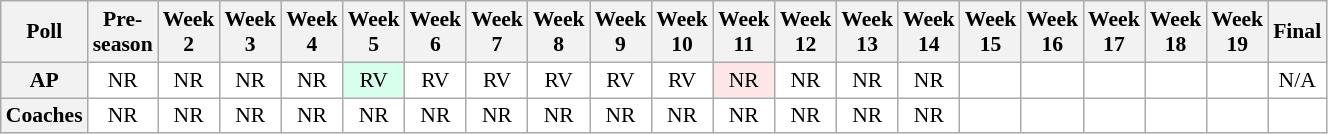<table class="wikitable" style="white-space:nowrap;font-size:90%">
<tr>
<th>Poll</th>
<th>Pre-<br>season</th>
<th>Week<br>2</th>
<th>Week<br>3</th>
<th>Week<br>4</th>
<th>Week<br>5</th>
<th>Week<br>6</th>
<th>Week<br>7</th>
<th>Week<br>8</th>
<th>Week<br>9</th>
<th>Week<br>10</th>
<th>Week<br>11</th>
<th>Week<br>12</th>
<th>Week<br>13</th>
<th>Week<br>14</th>
<th>Week<br>15</th>
<th>Week<br>16</th>
<th>Week<br>17</th>
<th>Week<br>18</th>
<th>Week<br>19</th>
<th>Final</th>
</tr>
<tr style="text-align:center;">
<th>AP</th>
<td style="background:#FFF;">NR</td>
<td style="background:#FFF;">NR</td>
<td style="background:#FFF;">NR</td>
<td style="background:#FFF;">NR</td>
<td style="background:#D8FFEB;">RV</td>
<td style="background:#FFF;">RV</td>
<td style="background:#FFF;">RV</td>
<td style="background:#FFF;">RV</td>
<td style="background:#FFF;">RV</td>
<td style="background:#FFF;">RV</td>
<td style="background:#FFE6E6;">NR</td>
<td style="background:#FFF;">NR</td>
<td style="background:#FFF;">NR</td>
<td style="background:#FFF;">NR</td>
<td style="background:#FFF;"></td>
<td style="background:#FFF;"></td>
<td style="background:#FFF;"></td>
<td style="background:#FFF;"></td>
<td style="background:#FFF;"></td>
<td style="background:#FFF;">N/A</td>
</tr>
<tr style="text-align:center;">
<th>Coaches</th>
<td style="background:#FFF;">NR</td>
<td style="background:#FFF;">NR</td>
<td style="background:#FFF;">NR</td>
<td style="background:#FFF;">NR</td>
<td style="background:#FFF;">NR</td>
<td style="background:#FFF;">NR</td>
<td style="background:#FFF;">NR</td>
<td style="background:#FFF;">NR</td>
<td style="background:#FFF;">NR</td>
<td style="background:#FFF;">NR</td>
<td style="background:#FFF;">NR</td>
<td style="background:#FFF;">NR</td>
<td style="background:#FFF;">NR</td>
<td style="background:#FFF;">NR</td>
<td style="background:#FFF;"></td>
<td style="background:#FFF;"></td>
<td style="background:#FFF;"></td>
<td style="background:#FFF;"></td>
<td style="background:#FFF;"></td>
<td style="background:#FFF;"></td>
</tr>
</table>
